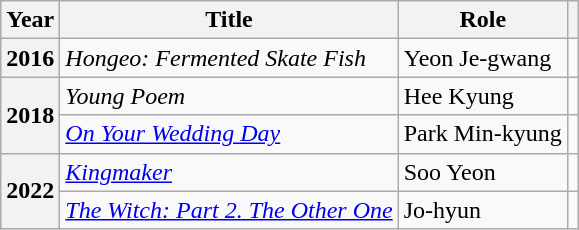<table class="wikitable plainrowheaders sortable">
<tr>
<th scope="col">Year</th>
<th scope="col">Title</th>
<th scope="col">Role</th>
<th scope="col" class="unsortable"></th>
</tr>
<tr>
<th scope="row">2016</th>
<td><em>Hongeo: Fermented Skate Fish</em></td>
<td>Yeon Je-gwang</td>
<td style="text-align:center"></td>
</tr>
<tr>
<th scope="row" rowspan="2">2018</th>
<td><em>Young Poem</em></td>
<td>Hee Kyung</td>
<td style="text-align:center"></td>
</tr>
<tr>
<td><em><a href='#'>On Your Wedding Day</a></em></td>
<td>Park Min-kyung</td>
<td style="text-align:center"></td>
</tr>
<tr>
<th scope="row" rowspan="2">2022</th>
<td><em><a href='#'>Kingmaker</a></em></td>
<td>Soo Yeon</td>
<td style="text-align:center"></td>
</tr>
<tr>
<td><em><a href='#'>The Witch: Part 2. The Other One</a></em></td>
<td>Jo-hyun</td>
<td style="text-align:center"></td>
</tr>
</table>
